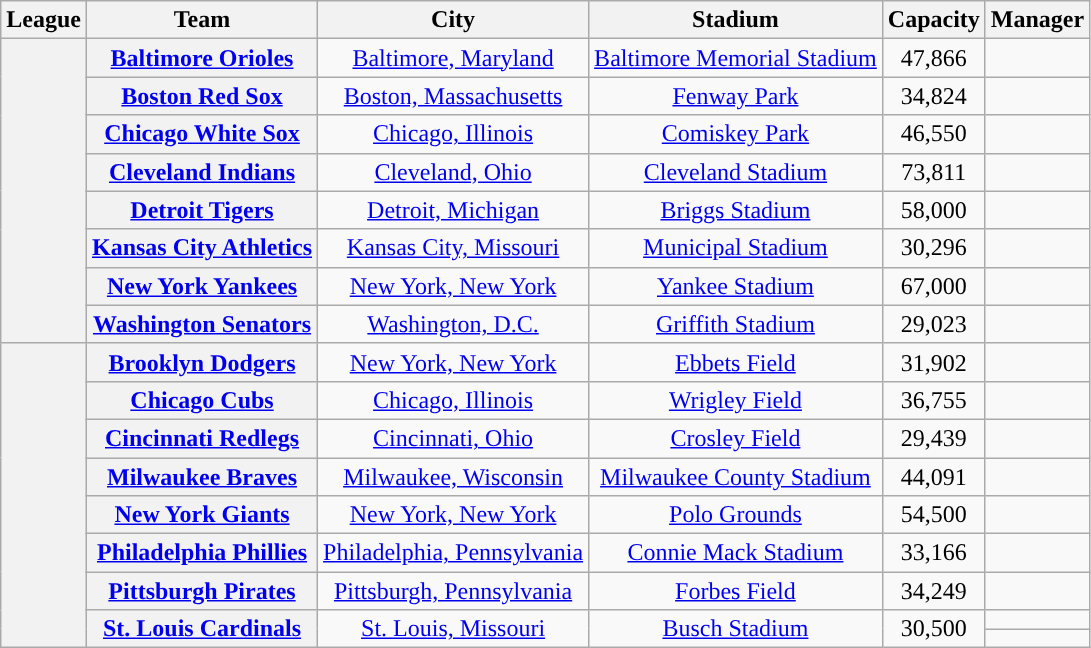<table class="wikitable sortable plainrowheaders" style="text-align:center;">
<tr>
<th scope="col">League</th>
<th scope="col">Team</th>
<th scope="col">City</th>
<th scope="col">Stadium</th>
<th scope="col">Capacity</th>
<th scope="col">Manager</th>
</tr>
<tr>
<th rowspan="8"></th>
<th scope="row"><a href='#'>Baltimore Orioles</a></th>
<td><a href='#'>Baltimore, Maryland</a></td>
<td><a href='#'>Baltimore Memorial Stadium</a></td>
<td>47,866</td>
<td></td>
</tr>
<tr>
<th scope="row"><a href='#'>Boston Red Sox</a></th>
<td><a href='#'>Boston, Massachusetts</a></td>
<td><a href='#'>Fenway Park</a></td>
<td>34,824</td>
<td></td>
</tr>
<tr>
<th scope="row"><a href='#'>Chicago White Sox</a></th>
<td><a href='#'>Chicago, Illinois</a></td>
<td><a href='#'>Comiskey Park</a></td>
<td>46,550</td>
<td></td>
</tr>
<tr>
<th scope="row"><a href='#'>Cleveland Indians</a></th>
<td><a href='#'>Cleveland, Ohio</a></td>
<td><a href='#'>Cleveland Stadium</a></td>
<td>73,811</td>
<td></td>
</tr>
<tr>
<th scope="row"><a href='#'>Detroit Tigers</a></th>
<td><a href='#'>Detroit, Michigan</a></td>
<td><a href='#'>Briggs Stadium</a></td>
<td>58,000</td>
<td></td>
</tr>
<tr>
<th scope="row"><a href='#'>Kansas City Athletics</a></th>
<td><a href='#'>Kansas City, Missouri</a></td>
<td><a href='#'>Municipal Stadium</a></td>
<td>30,296</td>
<td></td>
</tr>
<tr>
<th scope="row"><a href='#'>New York Yankees</a></th>
<td><a href='#'>New York, New York</a></td>
<td><a href='#'>Yankee Stadium</a></td>
<td>67,000</td>
<td></td>
</tr>
<tr>
<th scope="row"><a href='#'>Washington Senators</a></th>
<td><a href='#'>Washington, D.C.</a></td>
<td><a href='#'>Griffith Stadium</a></td>
<td>29,023</td>
<td></td>
</tr>
<tr>
<th rowspan="9"></th>
<th scope="row"><a href='#'>Brooklyn Dodgers</a></th>
<td><a href='#'>New York, New York</a></td>
<td><a href='#'>Ebbets Field</a></td>
<td>31,902</td>
<td></td>
</tr>
<tr>
<th scope="row"><a href='#'>Chicago Cubs</a></th>
<td><a href='#'>Chicago, Illinois</a></td>
<td><a href='#'>Wrigley Field</a></td>
<td>36,755</td>
<td></td>
</tr>
<tr>
<th scope="row"><a href='#'>Cincinnati Redlegs</a></th>
<td><a href='#'>Cincinnati, Ohio</a></td>
<td><a href='#'>Crosley Field</a></td>
<td>29,439</td>
<td></td>
</tr>
<tr>
<th scope="row"><a href='#'>Milwaukee Braves</a></th>
<td><a href='#'>Milwaukee, Wisconsin</a></td>
<td><a href='#'>Milwaukee County Stadium</a></td>
<td>44,091</td>
<td></td>
</tr>
<tr>
<th scope="row"><a href='#'>New York Giants</a></th>
<td><a href='#'>New York, New York</a></td>
<td><a href='#'>Polo Grounds</a></td>
<td>54,500</td>
<td></td>
</tr>
<tr>
<th scope="row"><a href='#'>Philadelphia Phillies</a></th>
<td><a href='#'>Philadelphia, Pennsylvania</a></td>
<td><a href='#'>Connie Mack Stadium</a></td>
<td>33,166</td>
<td></td>
</tr>
<tr>
<th scope="row"><a href='#'>Pittsburgh Pirates</a></th>
<td><a href='#'>Pittsburgh, Pennsylvania</a></td>
<td><a href='#'>Forbes Field</a></td>
<td>34,249</td>
<td></td>
</tr>
<tr>
<th rowspan="2" scope="row"><a href='#'>St. Louis Cardinals</a></th>
<td rowspan="2"><a href='#'>St. Louis, Missouri</a></td>
<td rowspan="2"><a href='#'>Busch Stadium</a></td>
<td rowspan="2">30,500</td>
<td></td>
</tr>
<tr>
<td></td>
</tr>
</table>
